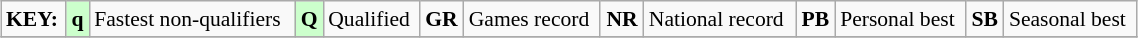<table class="wikitable" style="margin:0.5em auto; font-size:90%;position:relative;" width=60%>
<tr>
<td><strong>KEY:</strong></td>
<td bgcolor=ccffcc align=center><strong>q</strong></td>
<td>Fastest non-qualifiers</td>
<td bgcolor=ccffcc align=center><strong>Q</strong></td>
<td>Qualified</td>
<td align=center><strong>GR</strong></td>
<td>Games record</td>
<td align=center><strong>NR</strong></td>
<td>National record</td>
<td align=center><strong>PB</strong></td>
<td>Personal best</td>
<td align=center><strong>SB</strong></td>
<td>Seasonal best</td>
</tr>
<tr>
</tr>
</table>
